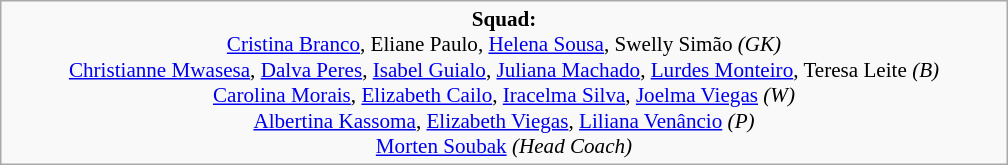<table class="wikitable" style="width:42em; margin:0.5em auto">
<tr>
<td style="font-size:88%" align="center"><strong>Squad:</strong><br><a href='#'>Cristina Branco</a>, Eliane Paulo, <a href='#'>Helena Sousa</a>, Swelly Simão <em>(GK)</em><br><a href='#'>Christianne Mwasesa</a>, <a href='#'>Dalva Peres</a>, <a href='#'>Isabel Guialo</a>, <a href='#'>Juliana Machado</a>, <a href='#'>Lurdes Monteiro</a>, Teresa Leite <em>(B)</em><br><a href='#'>Carolina Morais</a>, <a href='#'>Elizabeth Cailo</a>, <a href='#'>Iracelma Silva</a>, <a href='#'>Joelma Viegas</a> <em>(W)</em><br><a href='#'>Albertina Kassoma</a>, <a href='#'>Elizabeth Viegas</a>, <a href='#'>Liliana Venâncio</a> <em>(P)</em><br><a href='#'>Morten Soubak</a> <em>(Head Coach)</em></td>
</tr>
</table>
